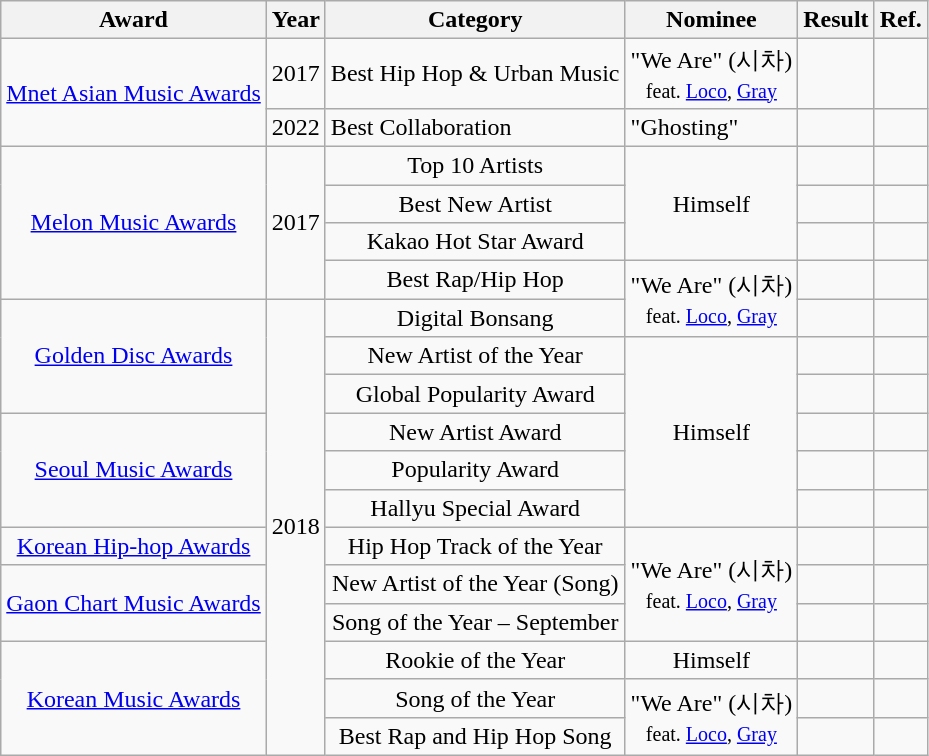<table class="wikitable sortable">
<tr>
<th>Award</th>
<th>Year</th>
<th>Category</th>
<th>Nominee</th>
<th>Result</th>
<th>Ref.</th>
</tr>
<tr>
<td rowspan="2" align="center"><a href='#'>Mnet Asian Music Awards</a></td>
<td align="center">2017</td>
<td align="center">Best Hip Hop & Urban Music</td>
<td align="center">"We Are" (시차) <br><small>feat. <a href='#'>Loco</a>, <a href='#'>Gray</a></small></td>
<td></td>
<td></td>
</tr>
<tr>
<td>2022</td>
<td>Best Collaboration</td>
<td>"Ghosting"</td>
<td></td>
<td></td>
</tr>
<tr>
<td rowspan="4" align="center"><a href='#'>Melon Music Awards</a></td>
<td rowspan="4">2017</td>
<td align="center">Top 10 Artists</td>
<td rowspan="3" align="center">Himself</td>
<td></td>
<td></td>
</tr>
<tr>
<td align="center">Best New Artist</td>
<td></td>
<td></td>
</tr>
<tr>
<td align="center">Kakao Hot Star Award</td>
<td></td>
<td></td>
</tr>
<tr>
<td align="center">Best Rap/Hip Hop</td>
<td align="center" rowspan="2">"We Are" (시차) <br><small>feat. <a href='#'>Loco</a>, <a href='#'>Gray</a></small></td>
<td></td>
<td></td>
</tr>
<tr>
<td rowspan="3" align="center"><a href='#'>Golden Disc Awards</a></td>
<td align="center" rowspan="12">2018</td>
<td align="center">Digital Bonsang</td>
<td></td>
<td></td>
</tr>
<tr>
<td align="center">New Artist of the Year</td>
<td rowspan="5" align="center">Himself</td>
<td></td>
<td></td>
</tr>
<tr>
<td align="center">Global Popularity Award</td>
<td></td>
<td></td>
</tr>
<tr>
<td align="center" rowspan="3"><a href='#'>Seoul Music Awards</a></td>
<td align="center">New Artist Award</td>
<td></td>
<td></td>
</tr>
<tr>
<td align="center">Popularity Award</td>
<td></td>
<td></td>
</tr>
<tr>
<td align="center">Hallyu Special Award</td>
<td></td>
<td></td>
</tr>
<tr>
<td align="center"><a href='#'>Korean Hip-hop Awards</a></td>
<td align="center">Hip Hop Track of the Year</td>
<td rowspan="3" align="center">"We Are" (시차) <br><small>feat. <a href='#'>Loco</a>, <a href='#'>Gray</a></small></td>
<td></td>
<td></td>
</tr>
<tr>
<td rowspan="2" align="center"><a href='#'>Gaon Chart Music Awards</a></td>
<td align="center">New Artist of the Year (Song)</td>
<td></td>
<td></td>
</tr>
<tr>
<td align="center">Song of the Year – September</td>
<td></td>
<td></td>
</tr>
<tr>
<td rowspan="3" align="center"><a href='#'>Korean Music Awards</a></td>
<td align="center">Rookie of the Year</td>
<td align="center">Himself</td>
<td></td>
<td></td>
</tr>
<tr>
<td align="center">Song of the Year</td>
<td rowspan="2" align="center">"We Are" (시차) <br><small>feat. <a href='#'>Loco</a>, <a href='#'>Gray</a></small></td>
<td></td>
<td></td>
</tr>
<tr>
<td align="center">Best Rap and Hip Hop Song</td>
<td></td>
<td></td>
</tr>
</table>
